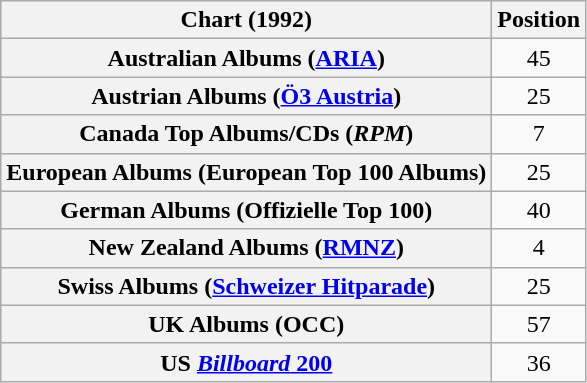<table class="wikitable sortable plainrowheaders" style="text-align:center">
<tr>
<th>Chart (1992)</th>
<th>Position</th>
</tr>
<tr>
<th scope="row">Australian Albums (<a href='#'>ARIA</a>)</th>
<td>45</td>
</tr>
<tr>
<th scope="row">Austrian Albums (<a href='#'>Ö3 Austria</a>)</th>
<td>25</td>
</tr>
<tr>
<th scope="row">Canada Top Albums/CDs (<em>RPM</em>)</th>
<td>7</td>
</tr>
<tr>
<th scope="row">European Albums (European Top 100 Albums)</th>
<td>25</td>
</tr>
<tr>
<th scope="row">German Albums (Offizielle Top 100)</th>
<td>40</td>
</tr>
<tr>
<th scope="row">New Zealand Albums (<a href='#'>RMNZ</a>)</th>
<td>4</td>
</tr>
<tr>
<th scope="row">Swiss Albums (<a href='#'>Schweizer Hitparade</a>)</th>
<td>25</td>
</tr>
<tr>
<th scope="row">UK Albums (OCC)</th>
<td>57</td>
</tr>
<tr>
<th scope="row">US <a href='#'><em>Billboard</em> 200</a></th>
<td>36</td>
</tr>
</table>
